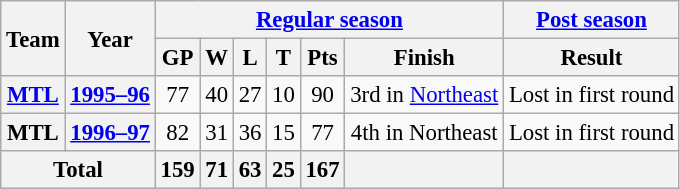<table class="wikitable" style="font-size: 95%; text-align:center;">
<tr>
<th rowspan="2">Team</th>
<th rowspan="2">Year</th>
<th colspan="6"><a href='#'>Regular season</a></th>
<th colspan="1"><a href='#'>Post season</a></th>
</tr>
<tr>
<th>GP</th>
<th>W</th>
<th>L</th>
<th>T</th>
<th>Pts</th>
<th>Finish</th>
<th>Result</th>
</tr>
<tr>
<th><a href='#'>MTL</a></th>
<th><a href='#'>1995–96</a></th>
<td>77</td>
<td>40</td>
<td>27</td>
<td>10</td>
<td>90</td>
<td>3rd in <a href='#'>Northeast</a></td>
<td>Lost in first round</td>
</tr>
<tr>
<th>MTL</th>
<th><a href='#'>1996–97</a></th>
<td>82</td>
<td>31</td>
<td>36</td>
<td>15</td>
<td>77</td>
<td>4th in Northeast</td>
<td>Lost in first round</td>
</tr>
<tr>
<th colspan="2">Total</th>
<th>159</th>
<th>71</th>
<th>63</th>
<th>25</th>
<th>167</th>
<th></th>
<th></th>
</tr>
</table>
